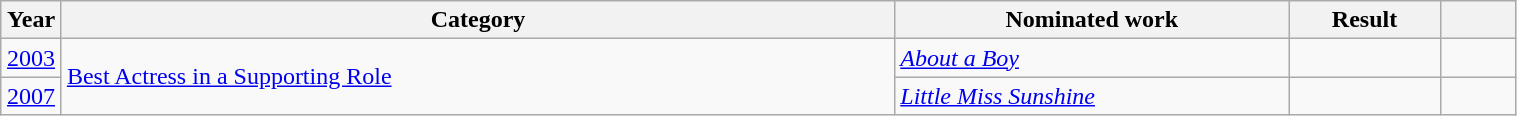<table class="wikitable" style="width:80%;">
<tr>
<th style="width:4%;">Year</th>
<th style="width:55%;">Category</th>
<th style="width:26%;">Nominated work</th>
<th style="width:10%;">Result</th>
<th width=5%></th>
</tr>
<tr>
<td align="center"><a href='#'>2003</a></td>
<td rowspan="2"><a href='#'>Best Actress in a Supporting Role</a></td>
<td><em><a href='#'>About a Boy</a></em></td>
<td></td>
<td style="text-align:center;"></td>
</tr>
<tr>
<td align="center"><a href='#'>2007</a></td>
<td><em><a href='#'>Little Miss Sunshine</a></em></td>
<td></td>
<td style="text-align:center;"></td>
</tr>
</table>
